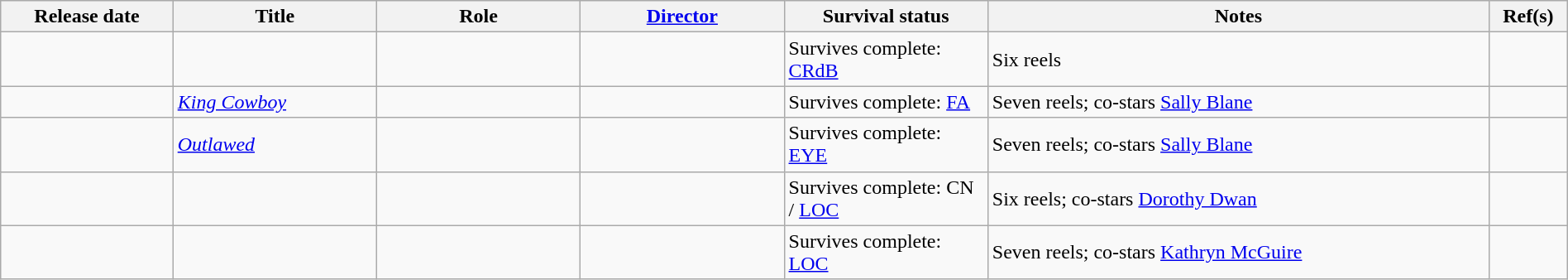<table class="wikitable sortable sticky-header" width=100%>
<tr>
<th scope="col" with=10%>Release date</th>
<th scope="col" width=13%>Title</th>
<th scope="col" width=13%>Role</th>
<th scope="col" width=13%><a href='#'>Director</a></th>
<th scope="col" class="unsortable" width=13%>Survival status</th>
<th scope="col" class="unsortable" width=32%>Notes</th>
<th scope="col" class="unsortable" width=5%>Ref(s)</th>
</tr>
<tr>
<td></td>
<td scope="row"><em></em></td>
<td></td>
<td></td>
<td>Survives complete: <a href='#'>CRdB</a></td>
<td>Six reels</td>
<td align="center"></td>
</tr>
<tr>
<td></td>
<td scope="row"><em><a href='#'>King Cowboy</a></em></td>
<td></td>
<td></td>
<td>Survives complete: <a href='#'>FA</a></td>
<td>Seven reels; co-stars <a href='#'>Sally Blane</a></td>
<td align="center"></td>
</tr>
<tr>
<td></td>
<td scope="row"><em><a href='#'>Outlawed</a></em></td>
<td></td>
<td></td>
<td>Survives complete: <a href='#'>EYE</a></td>
<td>Seven reels; co-stars <a href='#'>Sally Blane</a></td>
<td align="center"></td>
</tr>
<tr>
<td></td>
<td scope="row"><em></em></td>
<td></td>
<td></td>
<td>Survives complete: CN / <a href='#'>LOC</a></td>
<td>Six reels; co-stars <a href='#'>Dorothy Dwan</a></td>
<td align="center"></td>
</tr>
<tr>
<td></td>
<td scope="row"><em></em></td>
<td></td>
<td></td>
<td>Survives complete: <a href='#'>LOC</a></td>
<td>Seven reels; co-stars <a href='#'>Kathryn McGuire</a></td>
<td align="center"></td>
</tr>
</table>
